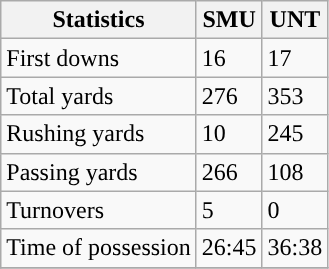<table class="wikitable">
<tr>
<th>Statistics</th>
<th>SMU</th>
<th>UNT</th>
</tr>
<tr>
<td>First downs</td>
<td>16</td>
<td>17</td>
</tr>
<tr>
<td>Total yards</td>
<td>276</td>
<td>353</td>
</tr>
<tr>
<td>Rushing yards</td>
<td>10</td>
<td>245</td>
</tr>
<tr>
<td>Passing yards</td>
<td>266</td>
<td>108</td>
</tr>
<tr>
<td>Turnovers</td>
<td>5</td>
<td>0</td>
</tr>
<tr>
<td>Time of possession</td>
<td>26:45</td>
<td>36:38</td>
</tr>
<tr>
</tr>
</table>
